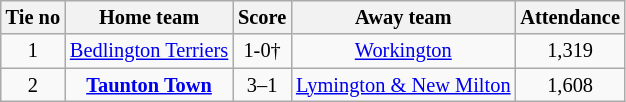<table class="wikitable" style="text-align: center; font-size:85%">
<tr>
<th>Tie no</th>
<th>Home team</th>
<th>Score</th>
<th>Away team</th>
<th>Attendance</th>
</tr>
<tr>
<td>1</td>
<td><a href='#'>Bedlington Terriers</a></td>
<td>1-0†</td>
<td><a href='#'>Workington</a></td>
<td>1,319</td>
</tr>
<tr>
<td>2</td>
<td><strong><a href='#'>Taunton Town</a></strong></td>
<td>3–1</td>
<td><a href='#'>Lymington & New Milton</a></td>
<td>1,608</td>
</tr>
</table>
